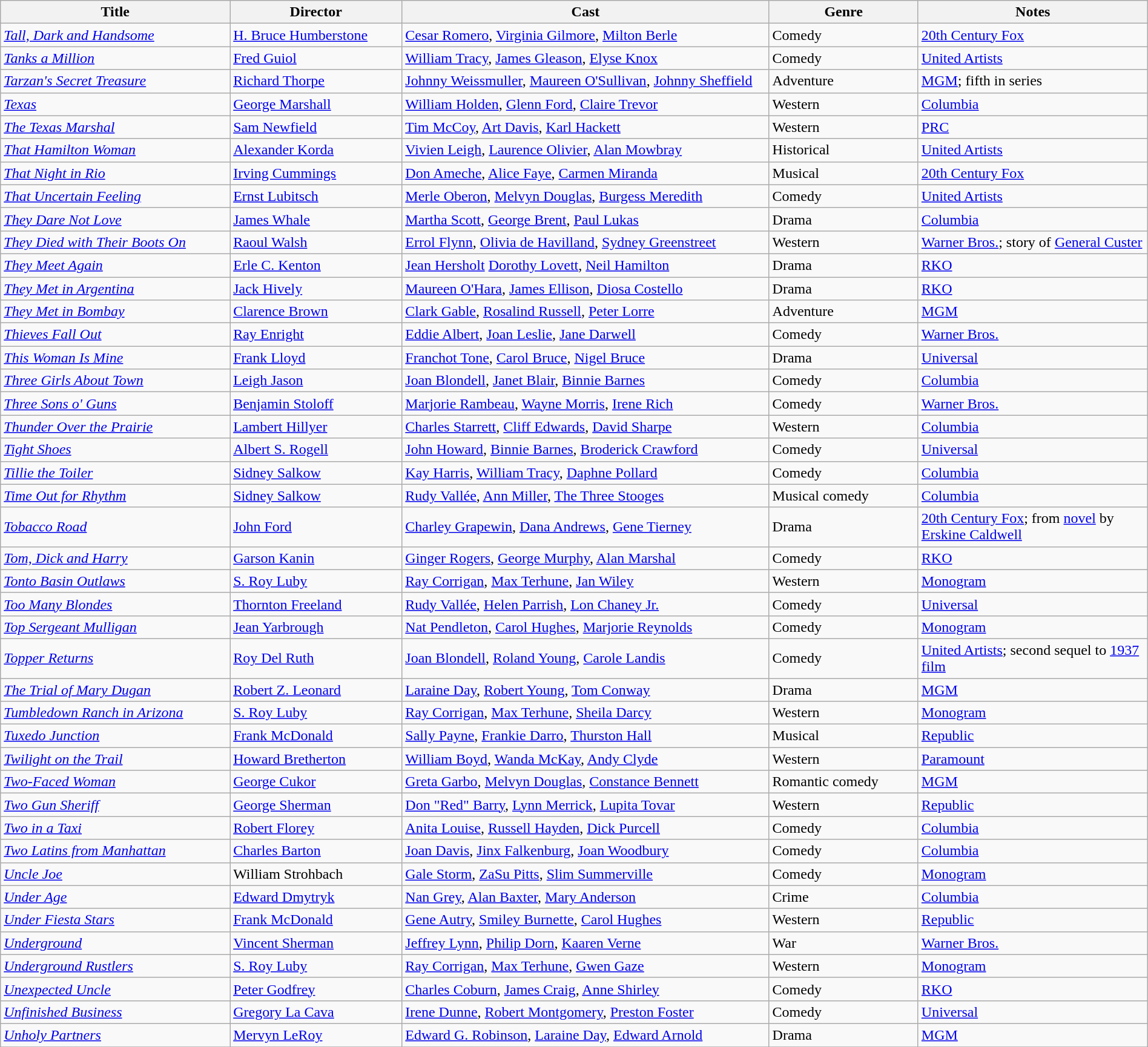<table class="wikitable" style="width:100%;">
<tr>
<th style="width:20%;">Title</th>
<th style="width:15%;">Director</th>
<th style="width:32%;">Cast</th>
<th style="width:13%;">Genre</th>
<th style="width:20%;">Notes</th>
</tr>
<tr>
<td><em><a href='#'>Tall, Dark and Handsome</a></em></td>
<td><a href='#'>H. Bruce Humberstone</a></td>
<td><a href='#'>Cesar Romero</a>, <a href='#'>Virginia Gilmore</a>, <a href='#'>Milton Berle</a></td>
<td>Comedy</td>
<td><a href='#'>20th Century Fox</a></td>
</tr>
<tr>
<td><em><a href='#'>Tanks a Million</a></em></td>
<td><a href='#'>Fred Guiol</a></td>
<td><a href='#'>William Tracy</a>, <a href='#'>James Gleason</a>, <a href='#'>Elyse Knox</a></td>
<td>Comedy</td>
<td><a href='#'>United Artists</a></td>
</tr>
<tr>
<td><em><a href='#'>Tarzan's Secret Treasure</a></em></td>
<td><a href='#'>Richard Thorpe</a></td>
<td><a href='#'>Johnny Weissmuller</a>, <a href='#'>Maureen O'Sullivan</a>, <a href='#'>Johnny Sheffield</a></td>
<td>Adventure</td>
<td><a href='#'>MGM</a>; fifth in series</td>
</tr>
<tr>
<td><em><a href='#'>Texas</a></em></td>
<td><a href='#'>George Marshall</a></td>
<td><a href='#'>William Holden</a>, <a href='#'>Glenn Ford</a>, <a href='#'>Claire Trevor</a></td>
<td>Western</td>
<td><a href='#'>Columbia</a></td>
</tr>
<tr>
<td><em><a href='#'>The Texas Marshal</a></em></td>
<td><a href='#'>Sam Newfield</a></td>
<td><a href='#'>Tim McCoy</a>, <a href='#'>Art Davis</a>, <a href='#'>Karl Hackett</a></td>
<td>Western</td>
<td><a href='#'>PRC</a></td>
</tr>
<tr>
<td><em><a href='#'>That Hamilton Woman</a></em></td>
<td><a href='#'>Alexander Korda</a></td>
<td><a href='#'>Vivien Leigh</a>, <a href='#'>Laurence Olivier</a>, <a href='#'>Alan Mowbray</a></td>
<td>Historical</td>
<td><a href='#'>United Artists</a></td>
</tr>
<tr>
<td><em><a href='#'>That Night in Rio</a></em></td>
<td><a href='#'>Irving Cummings</a></td>
<td><a href='#'>Don Ameche</a>, <a href='#'>Alice Faye</a>, <a href='#'>Carmen Miranda</a></td>
<td>Musical</td>
<td><a href='#'>20th Century Fox</a></td>
</tr>
<tr>
<td><em><a href='#'>That Uncertain Feeling</a></em></td>
<td><a href='#'>Ernst Lubitsch</a></td>
<td><a href='#'>Merle Oberon</a>, <a href='#'>Melvyn Douglas</a>, <a href='#'>Burgess Meredith</a></td>
<td>Comedy</td>
<td><a href='#'>United Artists</a></td>
</tr>
<tr>
<td><em><a href='#'>They Dare Not Love</a></em></td>
<td><a href='#'>James Whale</a></td>
<td><a href='#'>Martha Scott</a>, <a href='#'>George Brent</a>, <a href='#'>Paul Lukas</a></td>
<td>Drama</td>
<td><a href='#'>Columbia</a></td>
</tr>
<tr>
<td><em><a href='#'>They Died with Their Boots On</a></em></td>
<td><a href='#'>Raoul Walsh</a></td>
<td><a href='#'>Errol Flynn</a>, <a href='#'>Olivia de Havilland</a>, <a href='#'>Sydney Greenstreet</a></td>
<td>Western</td>
<td><a href='#'>Warner Bros.</a>; story of <a href='#'>General Custer</a></td>
</tr>
<tr>
<td><em><a href='#'>They Meet Again</a></em></td>
<td><a href='#'>Erle C. Kenton</a></td>
<td><a href='#'>Jean Hersholt</a> <a href='#'>Dorothy Lovett</a>, <a href='#'>Neil Hamilton</a></td>
<td>Drama</td>
<td><a href='#'>RKO</a></td>
</tr>
<tr>
<td><em><a href='#'>They Met in Argentina</a></em></td>
<td><a href='#'>Jack Hively</a></td>
<td><a href='#'>Maureen O'Hara</a>, <a href='#'>James Ellison</a>, <a href='#'>Diosa Costello</a></td>
<td>Drama</td>
<td><a href='#'>RKO</a></td>
</tr>
<tr>
<td><em><a href='#'>They Met in Bombay</a></em></td>
<td><a href='#'>Clarence Brown</a></td>
<td><a href='#'>Clark Gable</a>, <a href='#'>Rosalind Russell</a>, <a href='#'>Peter Lorre</a></td>
<td>Adventure</td>
<td><a href='#'>MGM</a></td>
</tr>
<tr>
<td><em><a href='#'>Thieves Fall Out</a></em></td>
<td><a href='#'>Ray Enright</a></td>
<td><a href='#'>Eddie Albert</a>, <a href='#'>Joan Leslie</a>, <a href='#'>Jane Darwell</a></td>
<td>Comedy</td>
<td><a href='#'>Warner Bros.</a></td>
</tr>
<tr>
<td><em><a href='#'>This Woman Is Mine</a></em></td>
<td><a href='#'>Frank Lloyd</a></td>
<td><a href='#'>Franchot Tone</a>, <a href='#'>Carol Bruce</a>, <a href='#'>Nigel Bruce</a></td>
<td>Drama</td>
<td><a href='#'>Universal</a></td>
</tr>
<tr>
<td><em><a href='#'>Three Girls About Town</a></em></td>
<td><a href='#'>Leigh Jason</a></td>
<td><a href='#'>Joan Blondell</a>, <a href='#'>Janet Blair</a>, <a href='#'>Binnie Barnes</a></td>
<td>Comedy</td>
<td><a href='#'>Columbia</a></td>
</tr>
<tr>
<td><em><a href='#'>Three Sons o' Guns</a></em></td>
<td><a href='#'>Benjamin Stoloff</a></td>
<td><a href='#'>Marjorie Rambeau</a>, <a href='#'>Wayne Morris</a>, <a href='#'>Irene Rich</a></td>
<td>Comedy</td>
<td><a href='#'>Warner Bros.</a></td>
</tr>
<tr>
<td><em><a href='#'>Thunder Over the Prairie</a></em></td>
<td><a href='#'>Lambert Hillyer</a></td>
<td><a href='#'>Charles Starrett</a>, <a href='#'>Cliff Edwards</a>, <a href='#'>David Sharpe</a></td>
<td>Western</td>
<td><a href='#'>Columbia</a></td>
</tr>
<tr>
<td><em><a href='#'>Tight Shoes</a></em></td>
<td><a href='#'>Albert S. Rogell</a></td>
<td><a href='#'>John Howard</a>, <a href='#'>Binnie Barnes</a>, <a href='#'>Broderick Crawford</a></td>
<td>Comedy</td>
<td><a href='#'>Universal</a></td>
</tr>
<tr>
<td><em><a href='#'>Tillie the Toiler</a></em></td>
<td><a href='#'>Sidney Salkow</a></td>
<td><a href='#'>Kay Harris</a>, <a href='#'>William Tracy</a>, <a href='#'>Daphne Pollard</a></td>
<td>Comedy</td>
<td><a href='#'>Columbia</a></td>
</tr>
<tr>
<td><em><a href='#'>Time Out for Rhythm</a></em></td>
<td><a href='#'>Sidney Salkow</a></td>
<td><a href='#'>Rudy Vallée</a>, <a href='#'>Ann Miller</a>, <a href='#'>The Three Stooges</a></td>
<td>Musical comedy</td>
<td><a href='#'>Columbia</a></td>
</tr>
<tr>
<td><em><a href='#'>Tobacco Road</a></em></td>
<td><a href='#'>John Ford</a></td>
<td><a href='#'>Charley Grapewin</a>, <a href='#'>Dana Andrews</a>, <a href='#'>Gene Tierney</a></td>
<td>Drama</td>
<td><a href='#'>20th Century Fox</a>; from <a href='#'>novel</a> by <a href='#'>Erskine Caldwell</a></td>
</tr>
<tr>
<td><em><a href='#'>Tom, Dick and Harry</a></em></td>
<td><a href='#'>Garson Kanin</a></td>
<td><a href='#'>Ginger Rogers</a>, <a href='#'>George Murphy</a>, <a href='#'>Alan Marshal</a></td>
<td>Comedy</td>
<td><a href='#'>RKO</a></td>
</tr>
<tr>
<td><em><a href='#'>Tonto Basin Outlaws</a></em></td>
<td><a href='#'>S. Roy Luby</a></td>
<td><a href='#'>Ray Corrigan</a>, <a href='#'>Max Terhune</a>, <a href='#'>Jan Wiley</a></td>
<td>Western</td>
<td><a href='#'>Monogram</a></td>
</tr>
<tr>
<td><em><a href='#'>Too Many Blondes</a></em></td>
<td><a href='#'>Thornton Freeland</a></td>
<td><a href='#'>Rudy Vallée</a>, <a href='#'>Helen Parrish</a>, <a href='#'>Lon Chaney Jr.</a></td>
<td>Comedy</td>
<td><a href='#'>Universal</a></td>
</tr>
<tr>
<td><em><a href='#'>Top Sergeant Mulligan</a></em></td>
<td><a href='#'>Jean Yarbrough</a></td>
<td><a href='#'>Nat Pendleton</a>, <a href='#'>Carol Hughes</a>, <a href='#'>Marjorie Reynolds</a></td>
<td>Comedy</td>
<td><a href='#'>Monogram</a></td>
</tr>
<tr>
<td><em><a href='#'>Topper Returns</a></em></td>
<td><a href='#'>Roy Del Ruth</a></td>
<td><a href='#'>Joan Blondell</a>, <a href='#'>Roland Young</a>, <a href='#'>Carole Landis</a></td>
<td>Comedy</td>
<td><a href='#'>United Artists</a>; second sequel to <a href='#'>1937 film</a></td>
</tr>
<tr>
<td><em><a href='#'>The Trial of Mary Dugan</a></em></td>
<td><a href='#'>Robert Z. Leonard</a></td>
<td><a href='#'>Laraine Day</a>, <a href='#'>Robert Young</a>, <a href='#'>Tom Conway</a></td>
<td>Drama</td>
<td><a href='#'>MGM</a></td>
</tr>
<tr>
<td><em><a href='#'>Tumbledown Ranch in Arizona</a></em></td>
<td><a href='#'>S. Roy Luby</a></td>
<td><a href='#'>Ray Corrigan</a>, <a href='#'>Max Terhune</a>, <a href='#'>Sheila Darcy</a></td>
<td>Western</td>
<td><a href='#'>Monogram</a></td>
</tr>
<tr>
<td><em><a href='#'>Tuxedo Junction</a></em></td>
<td><a href='#'>Frank McDonald</a></td>
<td><a href='#'>Sally Payne</a>, <a href='#'>Frankie Darro</a>, <a href='#'>Thurston Hall</a></td>
<td>Musical</td>
<td><a href='#'>Republic</a></td>
</tr>
<tr>
<td><em><a href='#'>Twilight on the Trail</a></em></td>
<td><a href='#'>Howard Bretherton</a></td>
<td><a href='#'>William Boyd</a>, <a href='#'>Wanda McKay</a>, <a href='#'>Andy Clyde</a></td>
<td>Western</td>
<td><a href='#'>Paramount</a></td>
</tr>
<tr>
<td><em><a href='#'>Two-Faced Woman</a></em></td>
<td><a href='#'>George Cukor</a></td>
<td><a href='#'>Greta Garbo</a>, <a href='#'>Melvyn Douglas</a>, <a href='#'>Constance Bennett</a></td>
<td>Romantic comedy</td>
<td><a href='#'>MGM</a></td>
</tr>
<tr>
<td><em><a href='#'>Two Gun Sheriff</a></em></td>
<td><a href='#'>George Sherman</a></td>
<td><a href='#'>Don "Red" Barry</a>, <a href='#'>Lynn Merrick</a>, <a href='#'>Lupita Tovar</a></td>
<td>Western</td>
<td><a href='#'>Republic</a></td>
</tr>
<tr>
<td><em><a href='#'>Two in a Taxi</a></em></td>
<td><a href='#'>Robert Florey</a></td>
<td><a href='#'>Anita Louise</a>, <a href='#'>Russell Hayden</a>, <a href='#'>Dick Purcell</a></td>
<td>Comedy</td>
<td><a href='#'>Columbia</a></td>
</tr>
<tr>
<td><em><a href='#'>Two Latins from Manhattan</a></em></td>
<td><a href='#'>Charles Barton</a></td>
<td><a href='#'>Joan Davis</a>, <a href='#'>Jinx Falkenburg</a>, <a href='#'>Joan Woodbury</a></td>
<td>Comedy</td>
<td><a href='#'>Columbia</a></td>
</tr>
<tr>
<td><em><a href='#'>Uncle Joe</a></em></td>
<td>William Strohbach</td>
<td><a href='#'>Gale Storm</a>, <a href='#'>ZaSu Pitts</a>, <a href='#'>Slim Summerville</a></td>
<td>Comedy</td>
<td><a href='#'>Monogram</a></td>
</tr>
<tr>
<td><em><a href='#'>Under Age</a></em></td>
<td><a href='#'>Edward Dmytryk</a></td>
<td><a href='#'>Nan Grey</a>, <a href='#'>Alan Baxter</a>, <a href='#'>Mary Anderson</a></td>
<td>Crime</td>
<td><a href='#'>Columbia</a></td>
</tr>
<tr>
<td><em><a href='#'>Under Fiesta Stars</a></em></td>
<td><a href='#'>Frank McDonald</a></td>
<td><a href='#'>Gene Autry</a>, <a href='#'>Smiley Burnette</a>, <a href='#'>Carol Hughes</a></td>
<td>Western</td>
<td><a href='#'>Republic</a></td>
</tr>
<tr>
<td><em><a href='#'>Underground</a></em></td>
<td><a href='#'>Vincent Sherman</a></td>
<td><a href='#'>Jeffrey Lynn</a>, <a href='#'>Philip Dorn</a>, <a href='#'>Kaaren Verne</a></td>
<td>War</td>
<td><a href='#'>Warner Bros.</a></td>
</tr>
<tr>
<td><em><a href='#'>Underground Rustlers</a></em></td>
<td><a href='#'>S. Roy Luby</a></td>
<td><a href='#'>Ray Corrigan</a>, <a href='#'>Max Terhune</a>, <a href='#'>Gwen Gaze</a></td>
<td>Western</td>
<td><a href='#'>Monogram</a></td>
</tr>
<tr>
<td><em><a href='#'>Unexpected Uncle</a></em></td>
<td><a href='#'>Peter Godfrey</a></td>
<td><a href='#'>Charles Coburn</a>, <a href='#'>James Craig</a>, <a href='#'>Anne Shirley</a></td>
<td>Comedy</td>
<td><a href='#'>RKO</a></td>
</tr>
<tr>
<td><em><a href='#'>Unfinished Business</a></em></td>
<td><a href='#'>Gregory La Cava</a></td>
<td><a href='#'>Irene Dunne</a>, <a href='#'>Robert Montgomery</a>, <a href='#'>Preston Foster</a></td>
<td>Comedy</td>
<td><a href='#'>Universal</a></td>
</tr>
<tr>
<td><em><a href='#'>Unholy Partners</a></em></td>
<td><a href='#'>Mervyn LeRoy</a></td>
<td><a href='#'>Edward G. Robinson</a>, <a href='#'>Laraine Day</a>, <a href='#'>Edward Arnold</a></td>
<td>Drama</td>
<td><a href='#'>MGM</a></td>
</tr>
<tr>
</tr>
</table>
